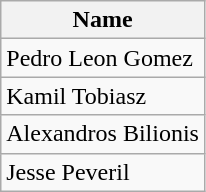<table class="wikitable">
<tr>
<th>Name</th>
</tr>
<tr>
<td> Pedro Leon Gomez</td>
</tr>
<tr>
<td> Kamil Tobiasz</td>
</tr>
<tr>
<td> Alexandros Bilionis</td>
</tr>
<tr>
<td> Jesse Peveril</td>
</tr>
</table>
